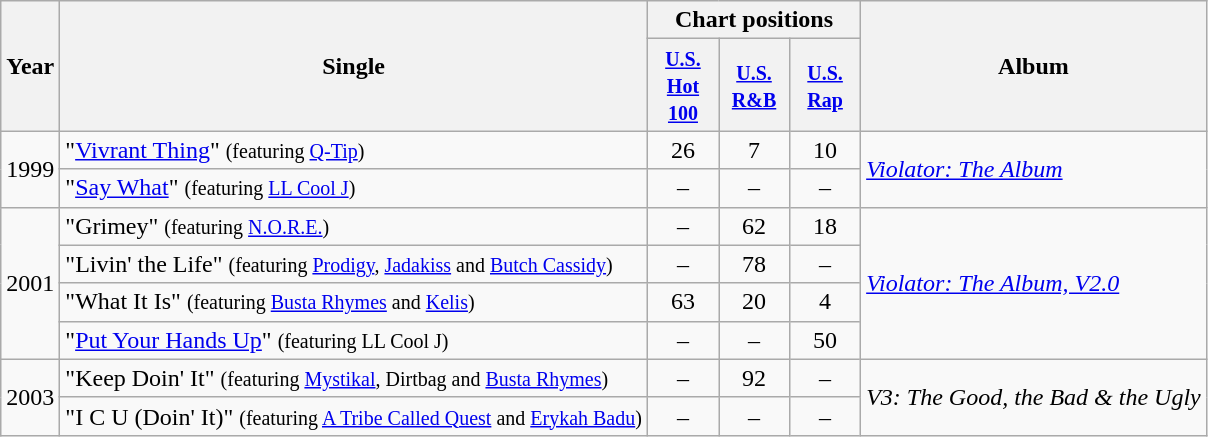<table class="wikitable">
<tr>
<th rowspan="2">Year</th>
<th rowspan="2">Single</th>
<th colspan="3">Chart positions</th>
<th rowspan="2">Album</th>
</tr>
<tr>
<th width="40"><small><a href='#'>U.S. Hot 100</a></small></th>
<th width="40"><small><a href='#'>U.S. R&B</a></small></th>
<th width="40"><small><a href='#'>U.S. Rap</a></small></th>
</tr>
<tr>
<td align="center" rowspan="2">1999</td>
<td align="left">"<a href='#'>Vivrant Thing</a>" <small>(featuring <a href='#'>Q-Tip</a>)</small></td>
<td align="center">26</td>
<td align="center">7</td>
<td align="center">10</td>
<td align="left" rowspan="2"><em><a href='#'>Violator: The Album</a></em></td>
</tr>
<tr>
<td align="left">"<a href='#'>Say What</a>" <small>(featuring <a href='#'>LL Cool J</a>)</small></td>
<td align="center">–</td>
<td align="center">–</td>
<td align="center">–</td>
</tr>
<tr>
<td align="center" rowspan="4">2001</td>
<td align="left">"Grimey" <small>(featuring <a href='#'>N.O.R.E.</a>)</small></td>
<td align="center">–</td>
<td align="center">62</td>
<td align="center">18</td>
<td align="left" rowspan="4"><em><a href='#'>Violator: The Album, V2.0</a></em></td>
</tr>
<tr>
<td align="left">"Livin' the Life" <small>(featuring <a href='#'>Prodigy</a>, <a href='#'>Jadakiss</a> and <a href='#'>Butch Cassidy</a>)</small></td>
<td align="center">–</td>
<td align="center">78</td>
<td align="center">–</td>
</tr>
<tr>
<td align="left">"What It Is" <small>(featuring <a href='#'>Busta Rhymes</a> and <a href='#'>Kelis</a>)</small></td>
<td align="center">63</td>
<td align="center">20</td>
<td align="center">4</td>
</tr>
<tr>
<td align="left">"<a href='#'>Put Your Hands Up</a>" <small>(featuring LL Cool J)</small></td>
<td align="center">–</td>
<td align="center">–</td>
<td align="center">50</td>
</tr>
<tr>
<td align="center" rowspan="2">2003</td>
<td>"Keep Doin' It" <small>(featuring <a href='#'>Mystikal</a>, Dirtbag and <a href='#'>Busta Rhymes</a>)</small></td>
<td align="center">–</td>
<td align="center">92</td>
<td align="center">–</td>
<td align="center" rowspan="2"><em>V3: The Good, the Bad & the Ugly</em></td>
</tr>
<tr>
<td>"I C U (Doin' It)" <small>(featuring <a href='#'>A Tribe Called Quest</a> and <a href='#'>Erykah Badu</a>)</small></td>
<td align="center">–</td>
<td align="center">–</td>
<td align="center">–</td>
</tr>
</table>
